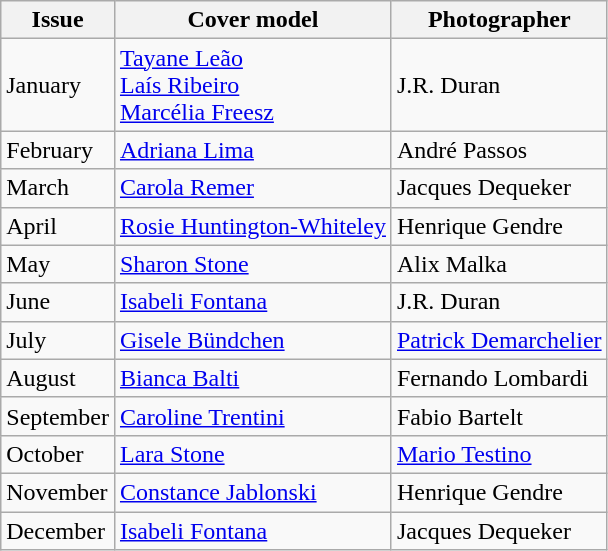<table class="wikitable">
<tr>
<th>Issue</th>
<th>Cover model</th>
<th>Photographer</th>
</tr>
<tr>
<td>January</td>
<td><a href='#'>Tayane Leão</a><br><a href='#'>Laís Ribeiro</a><br><a href='#'>Marcélia Freesz</a></td>
<td>J.R. Duran</td>
</tr>
<tr>
<td>February</td>
<td><a href='#'>Adriana Lima</a></td>
<td>André Passos</td>
</tr>
<tr>
<td>March</td>
<td><a href='#'>Carola Remer</a></td>
<td>Jacques Dequeker</td>
</tr>
<tr>
<td>April</td>
<td><a href='#'>Rosie Huntington-Whiteley</a></td>
<td>Henrique Gendre</td>
</tr>
<tr>
<td>May</td>
<td><a href='#'>Sharon Stone</a></td>
<td>Alix Malka</td>
</tr>
<tr>
<td>June</td>
<td><a href='#'>Isabeli Fontana</a></td>
<td>J.R. Duran</td>
</tr>
<tr>
<td>July</td>
<td><a href='#'>Gisele Bündchen</a></td>
<td><a href='#'>Patrick Demarchelier</a></td>
</tr>
<tr>
<td>August</td>
<td><a href='#'>Bianca Balti</a></td>
<td>Fernando Lombardi</td>
</tr>
<tr>
<td>September</td>
<td><a href='#'>Caroline Trentini</a></td>
<td>Fabio Bartelt</td>
</tr>
<tr>
<td>October</td>
<td><a href='#'>Lara Stone</a></td>
<td><a href='#'>Mario Testino</a></td>
</tr>
<tr>
<td>November</td>
<td><a href='#'>Constance Jablonski</a></td>
<td>Henrique Gendre</td>
</tr>
<tr>
<td>December</td>
<td><a href='#'>Isabeli Fontana</a></td>
<td>Jacques Dequeker</td>
</tr>
</table>
